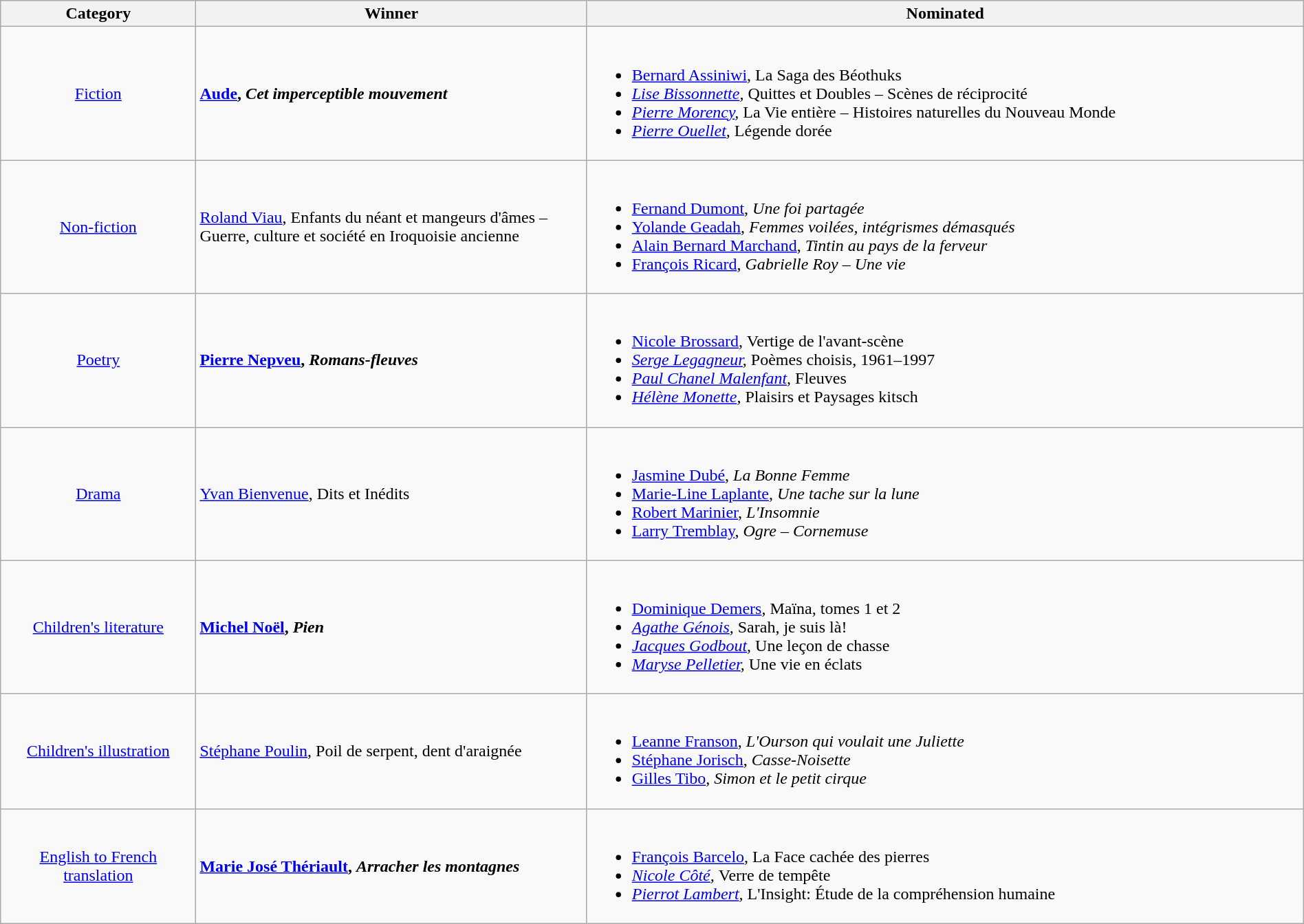<table class="wikitable" width="100%">
<tr>
<th width=15%>Category</th>
<th width=30%>Winner</th>
<th width=55%>Nominated</th>
</tr>
<tr>
<td align="center"><a href='#'>Fiction</a></td>
<td> <strong><a href='#'>Aude</a>, <em>Cet imperceptible mouvement<strong><em></td>
<td><br><ul><li><a href='#'>Bernard Assiniwi</a>, </em>La Saga des Béothuks<em></li><li><a href='#'>Lise Bissonnette</a>, </em>Quittes et Doubles – Scènes de réciprocité<em></li><li><a href='#'>Pierre Morency</a>, </em>La Vie entière – Histoires naturelles du Nouveau Monde<em></li><li><a href='#'>Pierre Ouellet</a>, </em>Légende dorée<em></li></ul></td>
</tr>
<tr>
<td align="center"><a href='#'>Non-fiction</a></td>
<td> </strong><a href='#'>Roland Viau</a>, </em>Enfants du néant et mangeurs d'âmes – Guerre, culture et société en Iroquoisie ancienne</em></strong></td>
<td><br><ul><li><a href='#'>Fernand Dumont</a>, <em>Une foi partagée</em></li><li><a href='#'>Yolande Geadah</a>, <em>Femmes voilées, intégrismes démasqués</em></li><li><a href='#'>Alain Bernard Marchand</a>, <em>Tintin au pays de la ferveur</em></li><li><a href='#'>François Ricard</a>, <em>Gabrielle Roy – Une vie</em></li></ul></td>
</tr>
<tr>
<td align="center"><a href='#'>Poetry</a></td>
<td> <strong><a href='#'>Pierre Nepveu</a>, <em>Romans-fleuves<strong><em></td>
<td><br><ul><li><a href='#'>Nicole Brossard</a>, </em>Vertige de l'avant-scène<em></li><li><a href='#'>Serge Legagneur</a>, </em>Poèmes choisis, 1961–1997<em></li><li><a href='#'>Paul Chanel Malenfant</a>, </em>Fleuves<em></li><li><a href='#'>Hélène Monette</a>, </em>Plaisirs et Paysages kitsch<em></li></ul></td>
</tr>
<tr>
<td align="center"><a href='#'>Drama</a></td>
<td> </strong><a href='#'>Yvan Bienvenue</a>, </em>Dits et Inédits</em></strong></td>
<td><br><ul><li><a href='#'>Jasmine Dubé</a>, <em>La Bonne Femme</em></li><li><a href='#'>Marie-Line Laplante</a>, <em>Une tache sur la lune</em></li><li><a href='#'>Robert Marinier</a>, <em>L'Insomnie</em></li><li><a href='#'>Larry Tremblay</a>, <em>Ogre – Cornemuse</em></li></ul></td>
</tr>
<tr>
<td align="center"><a href='#'>Children's literature</a></td>
<td> <strong><a href='#'>Michel Noël</a>, <em>Pien<strong><em></td>
<td><br><ul><li><a href='#'>Dominique Demers</a>, </em>Maïna, tomes 1 et 2<em></li><li><a href='#'>Agathe Génois</a>, </em>Sarah, je suis là!<em></li><li><a href='#'>Jacques Godbout</a>, </em>Une leçon de chasse<em></li><li><a href='#'>Maryse Pelletier</a>, </em>Une vie en éclats<em></li></ul></td>
</tr>
<tr>
<td align="center"><a href='#'>Children's illustration</a></td>
<td> </strong><a href='#'>Stéphane Poulin</a>, </em>Poil de serpent, dent d'araignée</em></strong></td>
<td><br><ul><li><a href='#'>Leanne Franson</a>, <em>L'Ourson qui voulait une Juliette</em></li><li><a href='#'>Stéphane Jorisch</a>, <em>Casse-Noisette</em></li><li><a href='#'>Gilles Tibo</a>, <em>Simon et le petit cirque</em></li></ul></td>
</tr>
<tr>
<td align="center"><a href='#'>English to French translation</a></td>
<td> <strong><a href='#'>Marie José Thériault</a>, <em>Arracher les montagnes<strong><em></td>
<td><br><ul><li><a href='#'>François Barcelo</a>, </em>La Face cachée des pierres<em></li><li><a href='#'>Nicole Côté</a>, </em>Verre de tempête<em></li><li><a href='#'>Pierrot Lambert</a>, </em>L'Insight: Étude de la compréhension humaine<em></li></ul></td>
</tr>
</table>
